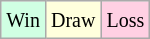<table class="wikitable">
<tr>
<td style="background-color: #d0ffe3;"><small>Win</small></td>
<td style="background-color: #ffffdd;"><small>Draw</small></td>
<td style="background-color: #ffd0e3;"><small>Loss</small></td>
</tr>
</table>
